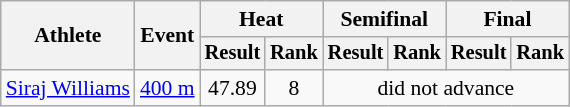<table class=wikitable style="font-size:90%">
<tr>
<th rowspan="2">Athlete</th>
<th rowspan="2">Event</th>
<th colspan="2">Heat</th>
<th colspan="2">Semifinal</th>
<th colspan="2">Final</th>
</tr>
<tr style="font-size:95%">
<th>Result</th>
<th>Rank</th>
<th>Result</th>
<th>Rank</th>
<th>Result</th>
<th>Rank</th>
</tr>
<tr align=center>
<td align=left><a href='#'>Siraj Williams</a></td>
<td align=left><a href='#'>400 m</a></td>
<td>47.89</td>
<td>8</td>
<td colspan=4>did not advance</td>
</tr>
</table>
